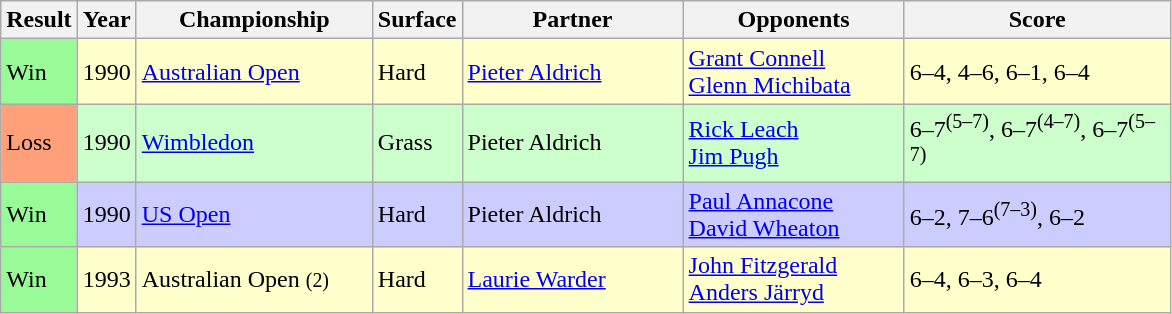<table class="sortable wikitable">
<tr>
<th style="width:40px">Result</th>
<th style="width:30px">Year</th>
<th style="width:150px">Championship</th>
<th style="width:50px">Surface</th>
<th style="width:140px">Partner</th>
<th style="width:140px">Opponents</th>
<th style="width:170px"  class="unsortable">Score</th>
</tr>
<tr style="background:#ffffcc;">
<td style="background:#98fb98;">Win</td>
<td>1990</td>
<td><a href='#'>Australian Open</a></td>
<td>Hard</td>
<td> <a href='#'>Pieter Aldrich</a></td>
<td> <a href='#'>Grant Connell</a><br> <a href='#'>Glenn Michibata</a></td>
<td>6–4, 4–6, 6–1, 6–4</td>
</tr>
<tr style="background:#ccffcc;">
<td style="background:#ffa07a;">Loss</td>
<td>1990</td>
<td><a href='#'>Wimbledon</a></td>
<td>Grass</td>
<td> Pieter Aldrich</td>
<td> <a href='#'>Rick Leach</a><br> <a href='#'>Jim Pugh</a></td>
<td>6–7<sup>(5–7)</sup>, 6–7<sup>(4–7)</sup>, 6–7<sup>(5–7)</sup></td>
</tr>
<tr style="background:#ccccff;">
<td style="background:#98fb98;">Win</td>
<td>1990</td>
<td><a href='#'>US Open</a></td>
<td>Hard</td>
<td> Pieter Aldrich</td>
<td> <a href='#'>Paul Annacone</a><br> <a href='#'>David Wheaton</a></td>
<td>6–2, 7–6<sup>(7–3)</sup>, 6–2</td>
</tr>
<tr style="background:#ffffcc;">
<td style="background:#98fb98;">Win</td>
<td>1993</td>
<td>Australian Open <small>(2)</small></td>
<td>Hard</td>
<td> <a href='#'>Laurie Warder</a></td>
<td> <a href='#'>John Fitzgerald</a><br> <a href='#'>Anders Järryd</a></td>
<td>6–4, 6–3, 6–4</td>
</tr>
</table>
